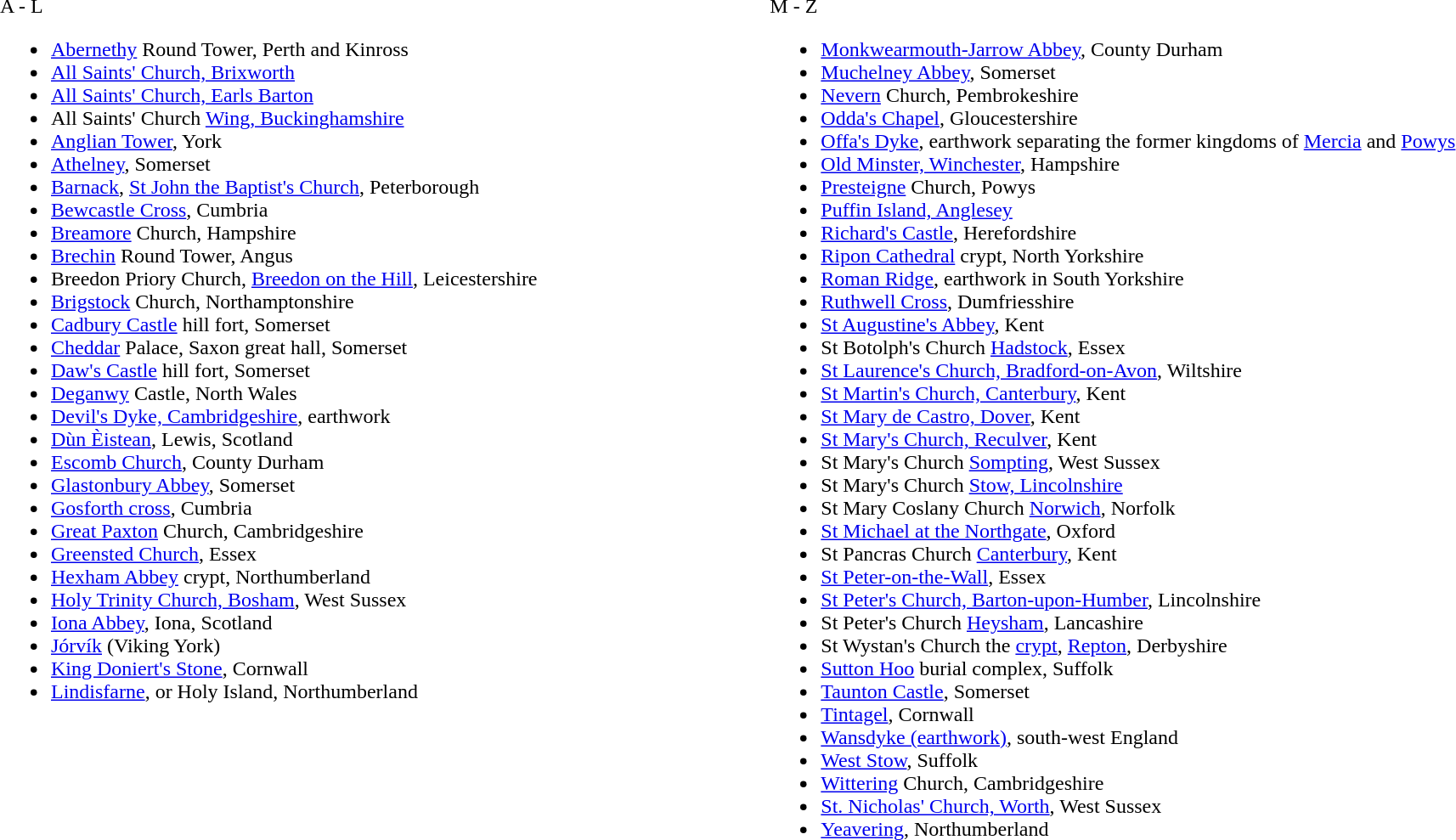<table cellspacing="5" cellpadding="5" border="0" width="96%">
<tr>
<td valign="top" width="48%">A - L<br><ul><li><a href='#'>Abernethy</a> Round Tower, Perth and Kinross</li><li><a href='#'>All Saints' Church, Brixworth</a></li><li><a href='#'>All Saints' Church, Earls Barton</a></li><li>All Saints' Church <a href='#'>Wing, Buckinghamshire</a></li><li><a href='#'>Anglian Tower</a>, York</li><li><a href='#'>Athelney</a>, Somerset</li><li><a href='#'>Barnack</a>, <a href='#'>St John the Baptist's Church</a>, Peterborough</li><li><a href='#'>Bewcastle Cross</a>, Cumbria</li><li><a href='#'>Breamore</a> Church, Hampshire</li><li><a href='#'>Brechin</a> Round Tower, Angus</li><li>Breedon Priory Church, <a href='#'>Breedon on the Hill</a>, Leicestershire</li><li><a href='#'>Brigstock</a> Church, Northamptonshire</li><li><a href='#'>Cadbury Castle</a> hill fort, Somerset</li><li><a href='#'>Cheddar</a> Palace, Saxon great hall, Somerset</li><li><a href='#'>Daw's Castle</a> hill fort, Somerset</li><li><a href='#'>Deganwy</a> Castle, North Wales</li><li><a href='#'>Devil's Dyke, Cambridgeshire</a>, earthwork</li><li><a href='#'>Dùn Èistean</a>, Lewis, Scotland</li><li><a href='#'>Escomb Church</a>, County Durham</li><li><a href='#'>Glastonbury Abbey</a>, Somerset</li><li><a href='#'>Gosforth cross</a>, Cumbria</li><li><a href='#'>Great Paxton</a> Church, Cambridgeshire</li><li><a href='#'>Greensted Church</a>, Essex</li><li><a href='#'>Hexham Abbey</a> crypt, Northumberland</li><li><a href='#'>Holy Trinity Church, Bosham</a>, West Sussex</li><li><a href='#'>Iona Abbey</a>, Iona, Scotland</li><li><a href='#'>Jórvík</a> (Viking York)</li><li><a href='#'>King Doniert's Stone</a>, Cornwall</li><li><a href='#'>Lindisfarne</a>, or Holy Island, Northumberland</li></ul></td>
<td valign="top" width="48%">M - Z<br><ul><li><a href='#'>Monkwearmouth-Jarrow Abbey</a>, County Durham</li><li><a href='#'>Muchelney Abbey</a>, Somerset</li><li><a href='#'>Nevern</a> Church, Pembrokeshire</li><li><a href='#'>Odda's Chapel</a>, Gloucestershire</li><li><a href='#'>Offa's Dyke</a>, earthwork separating the former kingdoms of <a href='#'>Mercia</a> and <a href='#'>Powys</a></li><li><a href='#'>Old Minster, Winchester</a>, Hampshire</li><li><a href='#'>Presteigne</a> Church, Powys</li><li><a href='#'>Puffin Island, Anglesey</a></li><li><a href='#'>Richard's Castle</a>, Herefordshire</li><li><a href='#'>Ripon Cathedral</a> crypt, North Yorkshire</li><li><a href='#'>Roman Ridge</a>, earthwork in South Yorkshire</li><li><a href='#'>Ruthwell Cross</a>, Dumfriesshire</li><li><a href='#'>St Augustine's Abbey</a>, Kent</li><li>St Botolph's Church <a href='#'>Hadstock</a>, Essex</li><li><a href='#'>St Laurence's Church, Bradford-on-Avon</a>, Wiltshire</li><li><a href='#'>St Martin's Church, Canterbury</a>, Kent</li><li><a href='#'>St Mary de Castro, Dover</a>, Kent</li><li><a href='#'>St Mary's Church, Reculver</a>, Kent</li><li>St Mary's Church <a href='#'>Sompting</a>, West Sussex</li><li>St Mary's Church <a href='#'>Stow, Lincolnshire</a></li><li>St Mary Coslany Church <a href='#'>Norwich</a>, Norfolk</li><li><a href='#'>St Michael at the Northgate</a>, Oxford</li><li>St Pancras Church <a href='#'>Canterbury</a>, Kent</li><li><a href='#'>St Peter-on-the-Wall</a>, Essex</li><li><a href='#'>St Peter's Church, Barton-upon-Humber</a>, Lincolnshire</li><li>St Peter's Church <a href='#'>Heysham</a>, Lancashire</li><li>St Wystan's Church the <a href='#'>crypt</a>, <a href='#'>Repton</a>, Derbyshire</li><li><a href='#'>Sutton Hoo</a> burial complex, Suffolk</li><li><a href='#'>Taunton Castle</a>, Somerset</li><li><a href='#'>Tintagel</a>, Cornwall</li><li><a href='#'>Wansdyke (earthwork)</a>, south-west England</li><li><a href='#'>West Stow</a>, Suffolk</li><li><a href='#'>Wittering</a> Church, Cambridgeshire</li><li><a href='#'>St. Nicholas' Church, Worth</a>, West Sussex</li><li><a href='#'>Yeavering</a>, Northumberland</li></ul></td>
</tr>
<tr>
</tr>
</table>
